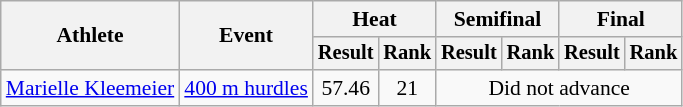<table class="wikitable" style="font-size:90%">
<tr>
<th rowspan="2">Athlete</th>
<th rowspan="2">Event</th>
<th colspan="2">Heat</th>
<th colspan="2">Semifinal</th>
<th colspan="2">Final</th>
</tr>
<tr style="font-size:95%">
<th>Result</th>
<th>Rank</th>
<th>Result</th>
<th>Rank</th>
<th>Result</th>
<th>Rank</th>
</tr>
<tr align=center>
<td align=left><a href='#'>Marielle Kleemeier</a></td>
<td align=left><a href='#'>400 m hurdles</a></td>
<td>57.46</td>
<td>21</td>
<td align=center colspan=4>Did not advance</td>
</tr>
</table>
